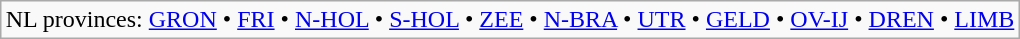<table class="wikitable" style="margin:auto;">
<tr>
<td>NL provinces: <a href='#'>GRON</a> • <a href='#'>FRI</a> • <a href='#'>N-HOL</a> • <a href='#'>S-HOL</a> • <a href='#'>ZEE</a> • <a href='#'>N-BRA</a> • <a href='#'>UTR</a> • <a href='#'>GELD</a> • <a href='#'>OV-IJ</a> • <a href='#'>DREN</a> • <a href='#'>LIMB</a></td>
</tr>
</table>
